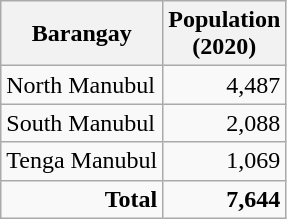<table class="wikitable">
<tr>
<th>Barangay</th>
<th>Population <br> (2020)</th>
</tr>
<tr>
<td>North Manubul</td>
<td align="right">4,487</td>
</tr>
<tr>
<td>South Manubul</td>
<td align="right">2,088</td>
</tr>
<tr>
<td>Tenga Manubul</td>
<td align="right">1,069</td>
</tr>
<tr>
<td align="right"><strong>Total</strong></td>
<td align="right"><strong>7,644</strong></td>
</tr>
</table>
